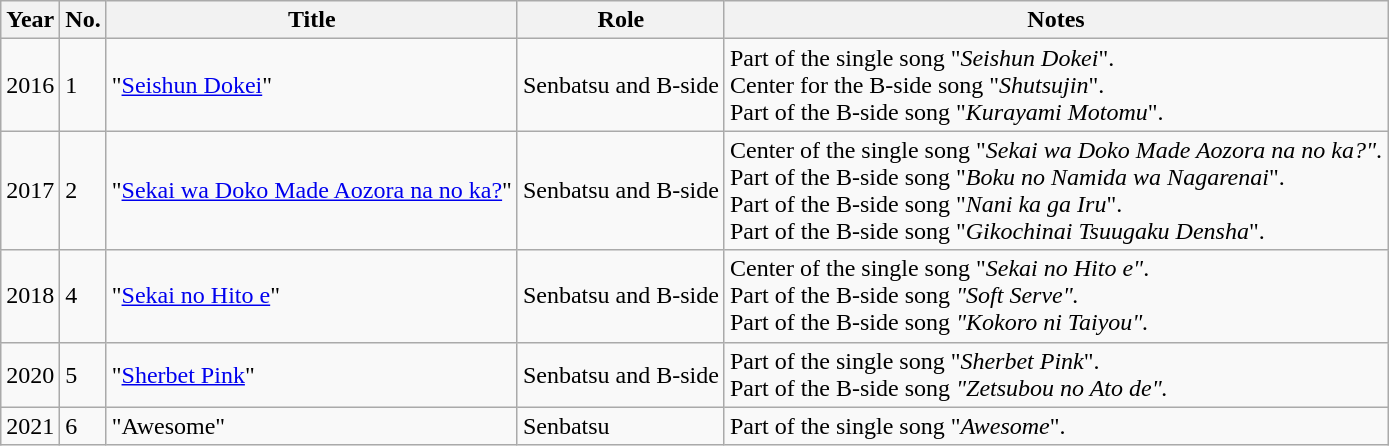<table class="wikitable">
<tr>
<th>Year</th>
<th>No.</th>
<th>Title</th>
<th>Role</th>
<th>Notes</th>
</tr>
<tr>
<td>2016</td>
<td>1</td>
<td>"<a href='#'>Seishun Dokei</a>"</td>
<td>Senbatsu and B-side</td>
<td>Part of the single song "<em>Seishun Dokei</em>".<br>Center for the B-side song "<em>Shutsujin</em>".<br>Part of the B-side song "<em>Kurayami Motomu</em>".</td>
</tr>
<tr>
<td>2017</td>
<td>2</td>
<td>"<a href='#'>Sekai wa Doko Made Aozora na no ka?</a>"</td>
<td>Senbatsu and B-side</td>
<td>Center of the single song "<em>Sekai wa Doko Made Aozora na no ka?"</em>.<br>Part of the B-side song "<em>Boku no Namida wa Nagarenai</em>".<br>Part of the B-side song "<em>Nani ka ga Iru</em>".<br>Part of the B-side song "<em>Gikochinai Tsuugaku Densha</em>".</td>
</tr>
<tr>
<td>2018</td>
<td>4</td>
<td>"<a href='#'>Sekai no Hito e</a>"</td>
<td>Senbatsu and B-side</td>
<td>Center of the single song "<em>Sekai no Hito e"</em>.<br>Part of the B-side song <em>"Soft Serve".</em><br>Part of the B-side song <em>"Kokoro ni Taiyou".</em></td>
</tr>
<tr>
<td>2020</td>
<td>5</td>
<td>"<a href='#'>Sherbet Pink</a>"</td>
<td>Senbatsu and B-side</td>
<td>Part of the single song "<em>Sherbet Pink</em>".<br>Part of the B-side song <em>"Zetsubou no Ato de".</em></td>
</tr>
<tr>
<td>2021</td>
<td>6</td>
<td>"Awesome"</td>
<td>Senbatsu</td>
<td>Part of the single song "<em>Awesome</em>".</td>
</tr>
</table>
